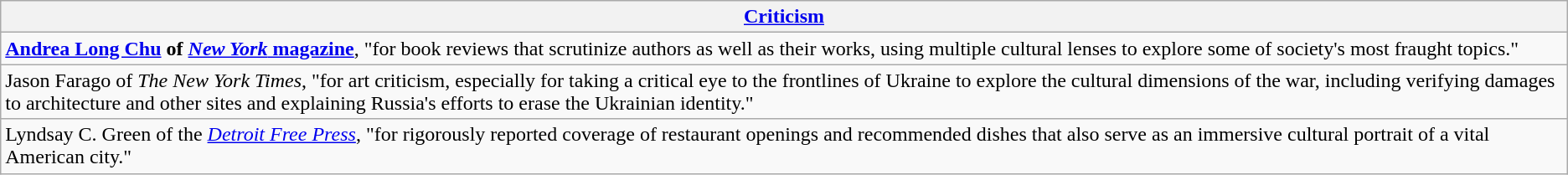<table class="wikitable" style="float:left; float:none;">
<tr>
<th><a href='#'>Criticism</a></th>
</tr>
<tr>
<td><strong><a href='#'>Andrea Long Chu</a> of <a href='#'><em>New York</em> magazine</a></strong>, "for book reviews that scrutinize authors as well as their works, using multiple cultural lenses to explore some of society's most fraught topics."</td>
</tr>
<tr>
<td>Jason Farago of <em>The New York Times</em>, "for art criticism, especially for taking a critical eye to the frontlines of Ukraine to explore the cultural dimensions of the war, including verifying damages to architecture and other sites and explaining Russia's efforts to erase the Ukrainian identity."</td>
</tr>
<tr>
<td>Lyndsay C. Green of the <em><a href='#'>Detroit Free Press</a></em>, "for rigorously reported coverage of restaurant openings and recommended dishes that also serve as an immersive cultural portrait of a vital American city."</td>
</tr>
</table>
